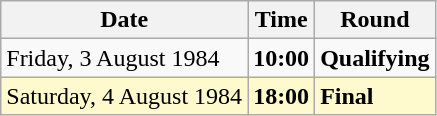<table class="wikitable">
<tr>
<th>Date</th>
<th>Time</th>
<th>Round</th>
</tr>
<tr>
<td>Friday, 3 August 1984</td>
<td><strong>10:00</strong></td>
<td><strong>Qualifying</strong></td>
</tr>
<tr style=background:lemonchiffon>
<td>Saturday, 4 August 1984</td>
<td><strong>18:00</strong></td>
<td><strong>Final</strong></td>
</tr>
</table>
